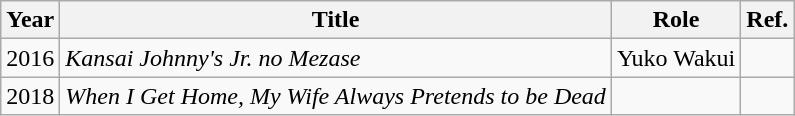<table class="wikitable">
<tr>
<th>Year</th>
<th>Title</th>
<th>Role</th>
<th>Ref.</th>
</tr>
<tr>
<td>2016</td>
<td><em>Kansai Johnny's Jr. no Mezase</em></td>
<td>Yuko Wakui</td>
<td></td>
</tr>
<tr>
<td>2018</td>
<td><em>When I Get Home, My Wife Always Pretends to be Dead</em></td>
<td></td>
<td></td>
</tr>
</table>
